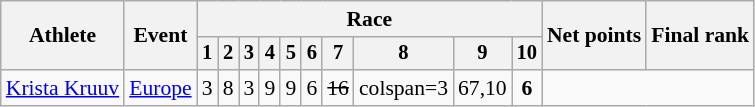<table class="wikitable" style="font-size:90%">
<tr>
<th rowspan="2">Athlete</th>
<th rowspan="2">Event</th>
<th colspan=10>Race</th>
<th rowspan=2>Net points</th>
<th rowspan=2>Final rank</th>
</tr>
<tr style="font-size:95%">
<th>1</th>
<th>2</th>
<th>3</th>
<th>4</th>
<th>5</th>
<th>6</th>
<th>7</th>
<th>8</th>
<th>9</th>
<th>10</th>
</tr>
<tr align=center>
<td align=left><a href='#'>Krista Kruuv</a></td>
<td align=left><a href='#'>Europe</a></td>
<td>3</td>
<td>8</td>
<td>3</td>
<td>9</td>
<td>9</td>
<td>6</td>
<td><s>16</s></td>
<td>colspan=3 </td>
<td>67,10</td>
<td><strong>6</strong></td>
</tr>
</table>
